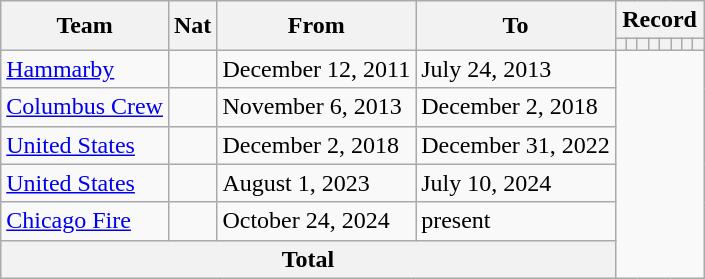<table class="wikitable" style="text-align: center">
<tr>
<th rowspan="2">Team</th>
<th rowspan="2">Nat</th>
<th rowspan="2">From</th>
<th rowspan="2">To</th>
<th colspan="8">Record</th>
</tr>
<tr>
<th></th>
<th></th>
<th></th>
<th></th>
<th></th>
<th></th>
<th></th>
<th></th>
</tr>
<tr>
<td align=left><a href='#'>Hammarby</a></td>
<td></td>
<td align=left>December 12, 2011</td>
<td align=left>July 24, 2013<br></td>
</tr>
<tr>
<td align=left><a href='#'>Columbus Crew</a></td>
<td></td>
<td align=left>November 6, 2013</td>
<td align=left>December 2, 2018<br></td>
</tr>
<tr>
<td align=left><a href='#'>United States</a></td>
<td></td>
<td align=left>December 2, 2018</td>
<td align=left>December 31, 2022<br></td>
</tr>
<tr>
<td align=left><a href='#'>United States</a></td>
<td></td>
<td align=left>August 1, 2023</td>
<td align=left>July 10, 2024<br></td>
</tr>
<tr>
<td align=left><a href='#'>Chicago Fire</a></td>
<td></td>
<td align=left>October 24, 2024</td>
<td align=left>present<br></td>
</tr>
<tr>
<th colspan="4">Total<br></th>
</tr>
</table>
